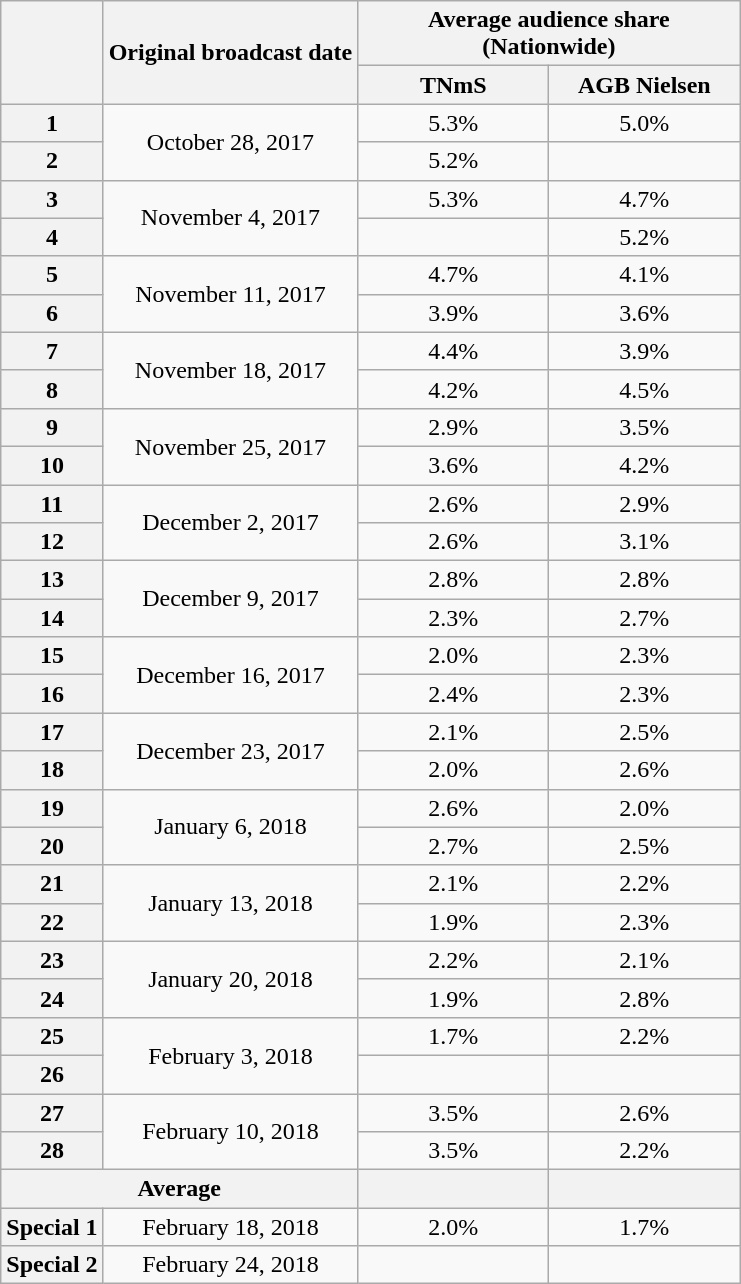<table class="wikitable" style="text-align:center;">
<tr>
<th rowspan="2"></th>
<th rowspan="2">Original broadcast date</th>
<th colspan="2">Average audience share (Nationwide)</th>
</tr>
<tr>
<th width="120">TNmS</th>
<th width="120">AGB Nielsen</th>
</tr>
<tr>
<th>1</th>
<td rowspan="2">October 28, 2017</td>
<td>5.3%</td>
<td>5.0%</td>
</tr>
<tr>
<th>2</th>
<td>5.2%</td>
<td></td>
</tr>
<tr>
<th>3</th>
<td rowspan="2">November 4, 2017</td>
<td>5.3%</td>
<td>4.7%</td>
</tr>
<tr>
<th>4</th>
<td></td>
<td>5.2%</td>
</tr>
<tr>
<th>5</th>
<td rowspan="2">November 11, 2017</td>
<td>4.7%</td>
<td>4.1%</td>
</tr>
<tr>
<th>6</th>
<td>3.9%</td>
<td>3.6%</td>
</tr>
<tr>
<th>7</th>
<td rowspan="2">November 18, 2017</td>
<td>4.4%</td>
<td>3.9%</td>
</tr>
<tr>
<th>8</th>
<td>4.2%</td>
<td>4.5%</td>
</tr>
<tr>
<th>9</th>
<td rowspan="2">November 25, 2017</td>
<td>2.9%</td>
<td>3.5%</td>
</tr>
<tr>
<th>10</th>
<td>3.6%</td>
<td>4.2%</td>
</tr>
<tr>
<th>11</th>
<td rowspan="2">December 2, 2017</td>
<td>2.6%</td>
<td>2.9%</td>
</tr>
<tr>
<th>12</th>
<td>2.6%</td>
<td>3.1%</td>
</tr>
<tr>
<th>13</th>
<td rowspan="2">December 9, 2017</td>
<td>2.8%</td>
<td>2.8%</td>
</tr>
<tr>
<th>14</th>
<td>2.3%</td>
<td>2.7%</td>
</tr>
<tr>
<th>15</th>
<td rowspan="2">December 16, 2017</td>
<td>2.0%</td>
<td>2.3%</td>
</tr>
<tr>
<th>16</th>
<td>2.4%</td>
<td>2.3%</td>
</tr>
<tr>
<th>17</th>
<td rowspan="2">December 23, 2017</td>
<td>2.1%</td>
<td>2.5%</td>
</tr>
<tr>
<th>18</th>
<td>2.0%</td>
<td>2.6%</td>
</tr>
<tr>
<th>19</th>
<td rowspan="2">January 6, 2018</td>
<td>2.6%</td>
<td>2.0%</td>
</tr>
<tr>
<th>20</th>
<td>2.7%</td>
<td>2.5%</td>
</tr>
<tr>
<th>21</th>
<td rowspan="2">January 13, 2018</td>
<td>2.1%</td>
<td>2.2%</td>
</tr>
<tr>
<th>22</th>
<td>1.9%</td>
<td>2.3%</td>
</tr>
<tr>
<th>23</th>
<td rowspan="2">January 20, 2018</td>
<td>2.2%</td>
<td>2.1%</td>
</tr>
<tr>
<th>24</th>
<td>1.9%</td>
<td>2.8%</td>
</tr>
<tr>
<th>25</th>
<td rowspan="2">February 3, 2018</td>
<td>1.7%</td>
<td>2.2%</td>
</tr>
<tr>
<th>26</th>
<td></td>
<td></td>
</tr>
<tr>
<th>27</th>
<td rowspan="2">February 10, 2018</td>
<td>3.5%</td>
<td>2.6%</td>
</tr>
<tr>
<th>28</th>
<td>3.5%</td>
<td>2.2%</td>
</tr>
<tr>
<th colspan="2">Average</th>
<th></th>
<th></th>
</tr>
<tr>
<th>Special 1</th>
<td>February 18, 2018</td>
<td>2.0%</td>
<td>1.7%</td>
</tr>
<tr>
<th>Special 2</th>
<td>February 24, 2018</td>
<td></td>
<td></td>
</tr>
</table>
